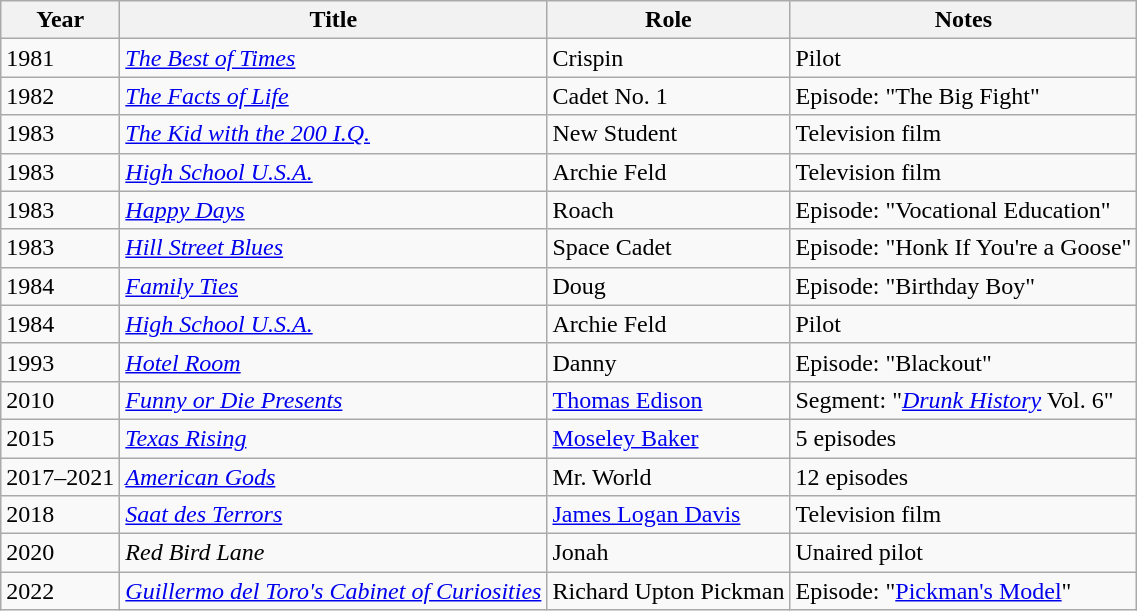<table class="wikitable sortable">
<tr>
<th>Year</th>
<th>Title</th>
<th>Role</th>
<th class=unsortable>Notes</th>
</tr>
<tr>
<td>1981</td>
<td><em><a href='#'>The Best of Times</a></em></td>
<td>Crispin</td>
<td>Pilot</td>
</tr>
<tr>
<td>1982</td>
<td><em><a href='#'>The Facts of Life</a></em></td>
<td>Cadet No. 1</td>
<td>Episode: "The Big Fight"</td>
</tr>
<tr>
<td>1983</td>
<td><em><a href='#'>The Kid with the 200 I.Q.</a></em></td>
<td>New Student</td>
<td>Television film</td>
</tr>
<tr>
<td>1983</td>
<td><em><a href='#'>High School U.S.A.</a></em></td>
<td>Archie Feld</td>
<td>Television film</td>
</tr>
<tr>
<td>1983</td>
<td><em><a href='#'>Happy Days</a></em></td>
<td>Roach</td>
<td>Episode: "Vocational Education"</td>
</tr>
<tr>
<td>1983</td>
<td><em><a href='#'>Hill Street Blues</a></em></td>
<td>Space Cadet</td>
<td>Episode: "Honk If You're a Goose"</td>
</tr>
<tr>
<td>1984</td>
<td><em><a href='#'>Family Ties</a></em></td>
<td>Doug</td>
<td>Episode: "Birthday Boy"</td>
</tr>
<tr>
<td>1984</td>
<td><em><a href='#'>High School U.S.A.</a></em></td>
<td>Archie Feld</td>
<td>Pilot</td>
</tr>
<tr>
<td>1993</td>
<td><em><a href='#'>Hotel Room</a></em></td>
<td>Danny</td>
<td>Episode: "Blackout"</td>
</tr>
<tr>
<td>2010</td>
<td><em><a href='#'>Funny or Die Presents</a></em></td>
<td><a href='#'>Thomas Edison</a></td>
<td>Segment: "<em><a href='#'>Drunk History</a></em> Vol. 6"</td>
</tr>
<tr>
<td>2015</td>
<td><em><a href='#'>Texas Rising</a></em></td>
<td><a href='#'>Moseley Baker</a></td>
<td>5 episodes</td>
</tr>
<tr>
<td>2017–2021</td>
<td><em><a href='#'>American Gods</a></em></td>
<td>Mr. World</td>
<td>12 episodes</td>
</tr>
<tr>
<td>2018</td>
<td><em><a href='#'>Saat des Terrors</a></em></td>
<td><a href='#'>James Logan Davis</a></td>
<td>Television film</td>
</tr>
<tr>
<td>2020</td>
<td><em>Red Bird Lane</em></td>
<td>Jonah</td>
<td>Unaired pilot</td>
</tr>
<tr>
<td>2022</td>
<td><em><a href='#'>Guillermo del Toro's Cabinet of Curiosities</a></em></td>
<td>Richard Upton Pickman</td>
<td>Episode: "<a href='#'>Pickman's Model</a>"</td>
</tr>
</table>
